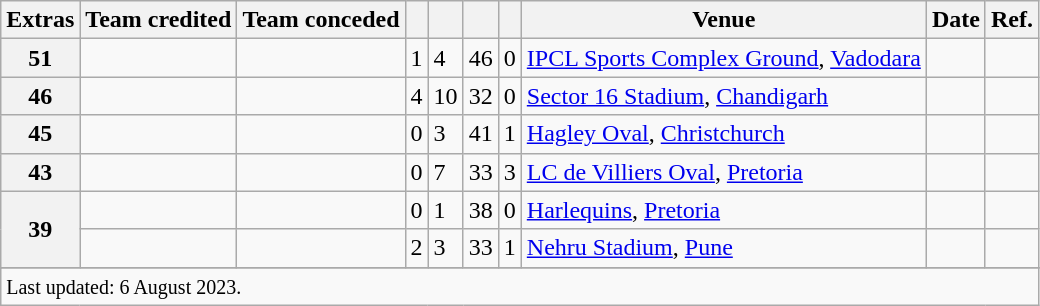<table class="wikitable sortable">
<tr>
<th>Extras</th>
<th>Team credited</th>
<th>Team conceded</th>
<th><a href='#'></a></th>
<th><a href='#'></a></th>
<th><a href='#'></a></th>
<th><a href='#'></a></th>
<th class="unsortable">Venue</th>
<th>Date</th>
<th class="unsortable">Ref.</th>
</tr>
<tr>
<th>51</th>
<td></td>
<td></td>
<td>1</td>
<td>4</td>
<td>46</td>
<td>0</td>
<td><a href='#'>IPCL Sports Complex Ground</a>, <a href='#'>Vadodara</a></td>
<td></td>
<td></td>
</tr>
<tr>
<th>46</th>
<td></td>
<td></td>
<td>4</td>
<td>10</td>
<td>32</td>
<td>0</td>
<td><a href='#'>Sector 16 Stadium</a>, <a href='#'>Chandigarh</a></td>
<td></td>
<td></td>
</tr>
<tr>
<th>45</th>
<td></td>
<td></td>
<td>0</td>
<td>3</td>
<td>41</td>
<td>1</td>
<td><a href='#'>Hagley Oval</a>, <a href='#'>Christchurch</a></td>
<td></td>
<td></td>
</tr>
<tr>
<th>43</th>
<td></td>
<td></td>
<td>0</td>
<td>7</td>
<td>33</td>
<td>3</td>
<td><a href='#'>LC de Villiers Oval</a>, <a href='#'>Pretoria</a></td>
<td></td>
<td></td>
</tr>
<tr>
<th rowspan=2>39</th>
<td></td>
<td></td>
<td>0</td>
<td>1</td>
<td>38</td>
<td>0</td>
<td><a href='#'>Harlequins</a>, <a href='#'>Pretoria</a></td>
<td></td>
<td></td>
</tr>
<tr>
<td></td>
<td></td>
<td>2</td>
<td>3</td>
<td>33</td>
<td>1</td>
<td><a href='#'>Nehru Stadium</a>, <a href='#'>Pune</a></td>
<td></td>
<td></td>
</tr>
<tr>
</tr>
<tr class="sortbottom">
<td colspan=10><small>Last updated: 6 August 2023.</small></td>
</tr>
</table>
